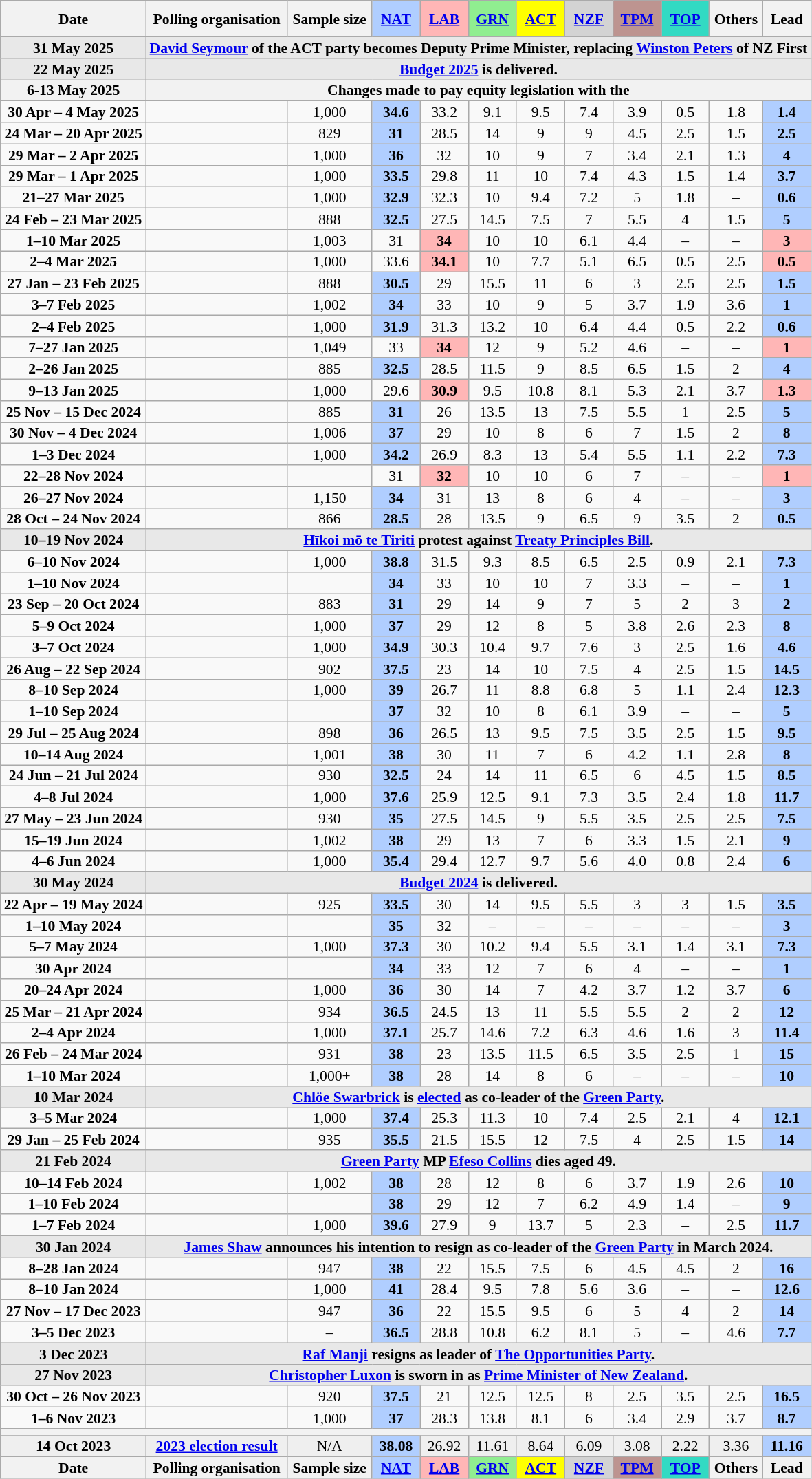<table class="wikitable sortable mw-datatable" style="text-align:center;font-size:90%;line-height:14px;">
<tr style="background:#e8e8e8;height:35px;">
<th>Date</th>
<th>Polling organisation</th>
<th>Sample size</th>
<th style="background-color:#B0CEFF;width:40px"><a href='#'>NAT</a></th>
<th style="background-color:#FFB6B6;width:40px"><a href='#'>LAB</a></th>
<th style="background-color:#90EE90;width:40px"><a href='#'>GRN</a></th>
<th style="background-color:#FFFF00;width:40px"><a href='#'>ACT</a></th>
<th style="background-color:#D3D3D3;width:40px"><a href='#'>NZF</a></th>
<th style="background-color:#BD9490;width:40px"><a href='#'>TPM</a></th>
<th style="background-color:#32DAC3;width:40px"><a href='#'>TOP</a></th>
<th>Others</th>
<th data-sort-type="number" style="width:40px;">Lead</th>
</tr>
<tr>
<td style="background:#E8E8E8" data-sort-value="2024-11-10"><strong>31 May 2025</strong></td>
<td colspan="11" style="background:#E8E8E8 "><strong> <a href='#'>David Seymour</a> of the ACT party becomes Deputy Prime Minister, replacing <a href='#'>Winston Peters</a> of NZ First</strong></td>
</tr>
<tr>
<td style="background:#E8E8E8" data-sort-value="2024-11-10"><strong>22 May 2025</strong></td>
<td colspan="11" style="background:#E8E8E8 "><strong><a href='#'>Budget 2025</a> is delivered.</strong></td>
</tr>
<tr>
<th>6-13 May 2025</th>
<th colspan="11">Changes made to pay equity legislation with the </th>
</tr>
<tr>
<td data-sort-value="2025-05-04"><strong>30 Apr – 4 May 2025</strong></td>
<td></td>
<td>1,000</td>
<td style="background:#B0CEFF;"><strong>34.6</strong></td>
<td>33.2</td>
<td>9.1</td>
<td>9.5</td>
<td>7.4</td>
<td>3.9</td>
<td>0.5</td>
<td>1.8</td>
<td style="background:#B0CEFF;"><strong>1.4</strong></td>
</tr>
<tr>
<td data-sort-value="2025-04-20"><strong>24 Mar – 20 Apr 2025</strong></td>
<td></td>
<td>829</td>
<td style="background:#B0CEFF;"><strong>31</strong></td>
<td>28.5</td>
<td>14</td>
<td>9</td>
<td>9</td>
<td>4.5</td>
<td>2.5</td>
<td>1.5</td>
<td style="background:#B0CEFF;"><strong>2.5</strong></td>
</tr>
<tr>
<td data-sort-value="2025-04-02"><strong>29 Mar – 2 Apr 2025</strong></td>
<td></td>
<td>1,000</td>
<td style="background:#B0CEFF;"><strong>36</strong></td>
<td>32</td>
<td>10</td>
<td>9</td>
<td>7</td>
<td>3.4</td>
<td>2.1</td>
<td>1.3</td>
<td style="background:#B0CEFF;"><strong>4</strong></td>
</tr>
<tr>
<td data-sort-value="2025-04-01"><strong>29 Mar – 1 Apr 2025</strong></td>
<td></td>
<td>1,000</td>
<td style="background:#B0CEFF;"><strong>33.5</strong></td>
<td>29.8</td>
<td>11</td>
<td>10</td>
<td>7.4</td>
<td>4.3</td>
<td>1.5</td>
<td>1.4</td>
<td style="background:#B0CEFF;"><strong>3.7</strong></td>
</tr>
<tr>
<td data-sort-value="2025-03-27"><strong>21–27 Mar 2025</strong></td>
<td></td>
<td>1,000</td>
<td style="background:#B0CEFF;"><strong>32.9</strong></td>
<td>32.3</td>
<td>10</td>
<td>9.4</td>
<td>7.2</td>
<td>5</td>
<td>1.8</td>
<td>–</td>
<td style="background:#B0CEFF;"><strong>0.6</strong></td>
</tr>
<tr>
<td data-sort-value="2025-03-23"><strong>24 Feb – 23 Mar 2025</strong></td>
<td></td>
<td>888</td>
<td style="background:#B0CEFF;"><strong>32.5</strong></td>
<td>27.5</td>
<td>14.5</td>
<td>7.5</td>
<td>7</td>
<td>5.5</td>
<td>4</td>
<td>1.5</td>
<td style="background:#B0CEFF;"><strong>5</strong></td>
</tr>
<tr>
<td data-sort-value="2025-03-10"><strong>1–10 Mar 2025</strong></td>
<td></td>
<td>1,003</td>
<td>31</td>
<td style="background:#FFB6B6;"><strong>34</strong></td>
<td>10</td>
<td>10</td>
<td>6.1</td>
<td>4.4</td>
<td>–</td>
<td>–</td>
<td style="background:#FFB6B6;"><strong>3</strong></td>
</tr>
<tr>
<td data-sort-value="2025-03-04"><strong>2–4 Mar 2025</strong></td>
<td></td>
<td>1,000</td>
<td>33.6</td>
<td style="background:#FFB6B6;"><strong>34.1</strong></td>
<td>10</td>
<td>7.7</td>
<td>5.1</td>
<td>6.5</td>
<td>0.5</td>
<td>2.5</td>
<td style="background:#FFB6B6;"><strong>0.5</strong></td>
</tr>
<tr>
<td data-sort-value="2025-02-23"><strong>27 Jan – 23 Feb 2025</strong></td>
<td></td>
<td>888</td>
<td style="background:#B0CEFF;"><strong>30.5</strong></td>
<td>29</td>
<td>15.5</td>
<td>11</td>
<td>6</td>
<td>3</td>
<td>2.5</td>
<td>2.5</td>
<td style="background:#B0CEFF;"><strong>1.5</strong></td>
</tr>
<tr>
<td data-sort-value="2025-02-07"><strong>3–7 Feb 2025</strong></td>
<td></td>
<td>1,002</td>
<td style="background:#B0CEFF;"><strong>34</strong></td>
<td>33</td>
<td>10</td>
<td>9</td>
<td>5</td>
<td>3.7</td>
<td>1.9</td>
<td>3.6</td>
<td style="background:#B0CEFF;"><strong>1</strong></td>
</tr>
<tr>
<td data-sort-value="2025-02-04"><strong>2–4 Feb 2025</strong></td>
<td></td>
<td>1,000</td>
<td style="background:#B0CEFF;"><strong>31.9</strong></td>
<td>31.3</td>
<td>13.2</td>
<td>10</td>
<td>6.4</td>
<td>4.4</td>
<td>0.5</td>
<td>2.2</td>
<td style="background:#B0CEFF;"><strong>0.6</strong></td>
</tr>
<tr>
<td data-sort-value="2025-01-27"><strong>7–27 Jan 2025</strong></td>
<td></td>
<td>1,049</td>
<td>33</td>
<td style="background:#FFB6B6;"><strong>34</strong></td>
<td>12</td>
<td>9</td>
<td>5.2</td>
<td>4.6</td>
<td>–</td>
<td>–</td>
<td style="background:#FFB6B6;"><strong>1</strong></td>
</tr>
<tr>
<td data-sort-value="2025-01-26"><strong>2–26 Jan 2025</strong></td>
<td></td>
<td>885</td>
<td style="background:#B0CEFF;"><strong>32.5</strong></td>
<td>28.5</td>
<td>11.5</td>
<td>9</td>
<td>8.5</td>
<td>6.5</td>
<td>1.5</td>
<td>2</td>
<td style="background:#B0CEFF;"><strong>4</strong></td>
</tr>
<tr>
<td data-sort-value="2025-01-13"><strong>9–13 Jan 2025</strong></td>
<td></td>
<td>1,000</td>
<td>29.6</td>
<td style="background:#FFB6B6;"><strong>30.9</strong></td>
<td>9.5</td>
<td>10.8</td>
<td>8.1</td>
<td>5.3</td>
<td>2.1</td>
<td>3.7</td>
<td style="background:#FFB6B6;"><strong>1.3</strong></td>
</tr>
<tr>
<td data-sort-value="2024-12-15"><strong>25 Nov – 15 Dec 2024</strong></td>
<td></td>
<td>885</td>
<td style="background:#B0CEFF;"><strong>31</strong></td>
<td>26</td>
<td>13.5</td>
<td>13</td>
<td>7.5</td>
<td>5.5</td>
<td>1</td>
<td>2.5</td>
<td style="background:#B0CEFF;"><strong>5</strong></td>
</tr>
<tr>
<td data-sort-value="2024-12-04"><strong>30 Nov – 4 Dec 2024</strong></td>
<td></td>
<td>1,006</td>
<td style="background:#B0CEFF;"><strong>37</strong></td>
<td>29</td>
<td>10</td>
<td>8</td>
<td>6</td>
<td>7</td>
<td>1.5</td>
<td>2</td>
<td style="background:#B0CEFF;"><strong>8</strong></td>
</tr>
<tr>
<td data-sort-value="2024-12-03"><strong>1–3 Dec 2024</strong></td>
<td></td>
<td>1,000</td>
<td style="background:#B0CEFF;"><strong>34.2</strong></td>
<td>26.9</td>
<td>8.3</td>
<td>13</td>
<td>5.4</td>
<td>5.5</td>
<td>1.1</td>
<td>2.2</td>
<td style="background:#B0CEFF;"><strong>7.3</strong></td>
</tr>
<tr>
<td data-sort-value="2024-11-28"><strong>22–28 Nov 2024</strong></td>
<td></td>
<td></td>
<td>31</td>
<td style="background:#FFB6B6;"><strong>32</strong></td>
<td>10</td>
<td>10</td>
<td>6</td>
<td>7</td>
<td>–</td>
<td>–</td>
<td style="background:#FFB6B6;"><strong>1</strong></td>
</tr>
<tr>
<td data-sort-value="2024-11-27"><strong>26–27 Nov 2024</strong></td>
<td></td>
<td>1,150</td>
<td style="background:#B0CEFF;"><strong>34</strong></td>
<td>31</td>
<td>13</td>
<td>8</td>
<td>6</td>
<td>4</td>
<td>–</td>
<td>–</td>
<td style="background:#B0CEFF;"><strong>3</strong></td>
</tr>
<tr>
<td data-sort-value="2024-11-24"><strong>28 Oct – 24 Nov 2024</strong></td>
<td></td>
<td>866</td>
<td style="background:#B0CEFF;"><strong>28.5</strong></td>
<td>28</td>
<td>13.5</td>
<td>9</td>
<td>6.5</td>
<td>9</td>
<td>3.5</td>
<td>2</td>
<td style="background:#B0CEFF;"><strong>0.5</strong></td>
</tr>
<tr>
<td style="background:#E8E8E8" data-sort-value="2024-11-10"><strong>10–19 Nov 2024</strong></td>
<td colspan="11" style="background:#E8E8E8 "><strong><a href='#'>Hīkoi mō te Tiriti</a> protest against <a href='#'>Treaty Principles Bill</a>.</strong></td>
</tr>
<tr>
<td data-sort-value="2024-11-10"><strong>6–10 Nov 2024</strong></td>
<td></td>
<td>1,000</td>
<td style="background:#B0CEFF;"><strong>38.8</strong></td>
<td>31.5</td>
<td>9.3</td>
<td>8.5</td>
<td>6.5</td>
<td>2.5</td>
<td>0.9</td>
<td>2.1</td>
<td style="background:#B0CEFF;"><strong>7.3</strong></td>
</tr>
<tr>
<td data-sort-value="2024-11-10"><strong>1–10 Nov 2024</strong></td>
<td></td>
<td></td>
<td style="background:#B0CEFF;"><strong>34</strong></td>
<td>33</td>
<td>10</td>
<td>10</td>
<td>7</td>
<td>3.3</td>
<td>–</td>
<td>–</td>
<td style="background:#B0CEFF;"><strong>1</strong></td>
</tr>
<tr>
<td data-sort-value="2024-10-20"><strong>23 Sep – 20 Oct 2024</strong></td>
<td></td>
<td>883</td>
<td style="background:#B0CEFF;"><strong>31</strong></td>
<td>29</td>
<td>14</td>
<td>9</td>
<td>7</td>
<td>5</td>
<td>2</td>
<td>3</td>
<td style="background:#B0CEFF;"><strong>2</strong></td>
</tr>
<tr>
<td data-sort-value="2024-10-09"><strong>5–9 Oct 2024</strong></td>
<td></td>
<td>1,000</td>
<td style="background:#B0CEFF;"><strong>37</strong></td>
<td>29</td>
<td>12</td>
<td>8</td>
<td>5</td>
<td>3.8</td>
<td>2.6</td>
<td>2.3</td>
<td style="background:#B0CEFF;"><strong>8</strong></td>
</tr>
<tr>
<td data-sort-value="2024-10-07"><strong>3–7 Oct 2024</strong></td>
<td></td>
<td>1,000</td>
<td style="background:#B0CEFF;"><strong>34.9</strong></td>
<td>30.3</td>
<td>10.4</td>
<td>9.7</td>
<td>7.6</td>
<td>3</td>
<td>2.5</td>
<td>1.6</td>
<td style="background:#B0CEFF;"><strong>4.6</strong></td>
</tr>
<tr>
<td data-sort-value="2024-09-22"><strong>26 Aug – 22 Sep 2024</strong></td>
<td></td>
<td>902</td>
<td style="background:#B0CEFF;"><strong>37.5</strong></td>
<td>23</td>
<td>14</td>
<td>10</td>
<td>7.5</td>
<td>4</td>
<td>2.5</td>
<td>1.5</td>
<td style="background:#B0CEFF;"><strong>14.5</strong></td>
</tr>
<tr>
<td data-sort-value="2024-09-10"><strong>8–10 Sep 2024</strong></td>
<td></td>
<td>1,000</td>
<td style="background:#B0CEFF;"><strong>39</strong></td>
<td>26.7</td>
<td>11</td>
<td>8.8</td>
<td>6.8</td>
<td>5</td>
<td>1.1</td>
<td>2.4</td>
<td style="background:#B0CEFF;"><strong>12.3</strong></td>
</tr>
<tr>
<td data-sort-value="2024-09-10"><strong>1–10 Sep 2024</strong></td>
<td></td>
<td></td>
<td style="background:#B0CEFF;"><strong>37</strong></td>
<td>32</td>
<td>10</td>
<td>8</td>
<td>6.1</td>
<td>3.9</td>
<td>–</td>
<td>–</td>
<td style="background:#B0CEFF;"><strong>5</strong></td>
</tr>
<tr>
<td data-sort-value="2024-08-25"><strong>29 Jul – 25 Aug 2024</strong></td>
<td></td>
<td>898</td>
<td style="background:#B0CEFF;"><strong>36</strong></td>
<td>26.5</td>
<td>13</td>
<td>9.5</td>
<td>7.5</td>
<td>3.5</td>
<td>2.5</td>
<td>1.5</td>
<td style="background:#B0CEFF;"><strong>9.5</strong></td>
</tr>
<tr>
<td data-sort-value="2024-08-14"><strong>10–14 Aug 2024</strong></td>
<td></td>
<td>1,001</td>
<td style="background:#B0CEFF;"><strong>38</strong></td>
<td>30</td>
<td>11</td>
<td>7</td>
<td>6</td>
<td>4.2</td>
<td>1.1</td>
<td>2.8</td>
<td style="background:#B0CEFF;"><strong>8</strong></td>
</tr>
<tr>
<td data-sort-value="2024-07-21"><strong>24 Jun – 21 Jul 2024</strong></td>
<td></td>
<td>930</td>
<td style="background:#B0CEFF;"><strong>32.5</strong></td>
<td>24</td>
<td>14</td>
<td>11</td>
<td>6.5</td>
<td>6</td>
<td>4.5</td>
<td>1.5</td>
<td style="background:#B0CEFF;"><strong>8.5</strong></td>
</tr>
<tr>
<td data-sort-value="2024-07-08"><strong>4–8 Jul 2024</strong></td>
<td></td>
<td>1,000</td>
<td style="background:#B0CEFF;"><strong>37.6</strong></td>
<td>25.9</td>
<td>12.5</td>
<td>9.1</td>
<td>7.3</td>
<td>3.5</td>
<td>2.4</td>
<td>1.8</td>
<td style="background:#B0CEFF;"><strong>11.7</strong></td>
</tr>
<tr>
<td data-sort-value="2024-06-23"><strong>27 May – 23 Jun 2024</strong></td>
<td></td>
<td>930</td>
<td style="background:#B0CEFF;"><strong>35</strong></td>
<td>27.5</td>
<td>14.5</td>
<td>9</td>
<td>5.5</td>
<td>3.5</td>
<td>2.5</td>
<td>2.5</td>
<td style="background:#B0CEFF;"><strong>7.5</strong></td>
</tr>
<tr>
<td data-sort-value="2024-06-19"><strong>15–19 Jun 2024</strong></td>
<td></td>
<td>1,002</td>
<td style="background:#B0CEFF;"><strong>38</strong></td>
<td>29</td>
<td>13</td>
<td>7</td>
<td>6</td>
<td>3.3</td>
<td>1.5</td>
<td>2.1</td>
<td style="background:#B0CEFF;"><strong>9</strong></td>
</tr>
<tr>
<td data-sort-value="2024-06-06"><strong>4–6 Jun 2024</strong></td>
<td></td>
<td>1,000</td>
<td style="background:#B0CEFF;"><strong>35.4</strong></td>
<td>29.4</td>
<td>12.7</td>
<td>9.7</td>
<td>5.6</td>
<td>4.0</td>
<td>0.8</td>
<td>2.4</td>
<td style="background:#B0CEFF;"><strong>6</strong></td>
</tr>
<tr>
<td style="background:#E8E8E8" data-sort-value="2024-05-30"><strong>30 May 2024</strong></td>
<td colspan="11" style="background:#E8E8E8 "><strong><a href='#'>Budget 2024</a> is delivered.</strong></td>
</tr>
<tr>
<td data-sort-value="2024-05-19"><strong>22 Apr – 19 May 2024</strong></td>
<td></td>
<td>925</td>
<td style="background:#B0CEFF;"><strong>33.5</strong></td>
<td>30</td>
<td>14</td>
<td>9.5</td>
<td>5.5</td>
<td>3</td>
<td>3</td>
<td>1.5</td>
<td style="background:#B0CEFF;"><strong>3.5</strong></td>
</tr>
<tr>
<td data-sort-value="2024-05-10"><strong>1–10 May 2024</strong></td>
<td></td>
<td></td>
<td style="background:#B0CEFF;"><strong>35</strong></td>
<td>32</td>
<td>–</td>
<td>–</td>
<td>–</td>
<td>–</td>
<td>–</td>
<td>–</td>
<td style="background:#B0CEFF;"><strong>3</strong></td>
</tr>
<tr>
<td data-sort-value="2024-05-07"><strong>5–7 May 2024</strong></td>
<td></td>
<td>1,000</td>
<td style="background:#B0CEFF;"><strong>37.3</strong></td>
<td>30</td>
<td>10.2</td>
<td>9.4</td>
<td>5.5</td>
<td>3.1</td>
<td>1.4</td>
<td>3.1</td>
<td style="background:#B0CEFF;"><strong>7.3</strong></td>
</tr>
<tr>
<td data-sort-value="2024-04-30"><strong>30 Apr 2024</strong></td>
<td></td>
<td></td>
<td style="background:#B0CEFF;"><strong>34</strong></td>
<td>33</td>
<td>12</td>
<td>7</td>
<td>6</td>
<td>4</td>
<td>–</td>
<td>–</td>
<td style="background:#B0CEFF;"><strong>1</strong></td>
</tr>
<tr>
<td data-sort-value="2024-04-24"><strong>20–24 Apr 2024</strong></td>
<td></td>
<td>1,000</td>
<td style="background:#B0CEFF;"><strong>36</strong></td>
<td>30</td>
<td>14</td>
<td>7</td>
<td>4.2</td>
<td>3.7</td>
<td>1.2</td>
<td>3.7</td>
<td style="background:#B0CEFF;"><strong>6</strong></td>
</tr>
<tr>
<td data-sort-value="2024-04-21"><strong>25 Mar – 21 Apr 2024</strong></td>
<td></td>
<td>934</td>
<td style="background:#B0CEFF;"><strong>36.5</strong></td>
<td>24.5</td>
<td>13</td>
<td>11</td>
<td>5.5</td>
<td>5.5</td>
<td>2</td>
<td>2</td>
<td style="background:#B0CEFF;"><strong>12</strong></td>
</tr>
<tr>
<td data-sort-value="2024-04-04"><strong>2–4 Apr 2024</strong></td>
<td></td>
<td>1,000</td>
<td style="background:#B0CEFF;"><strong>37.1</strong></td>
<td>25.7</td>
<td>14.6</td>
<td>7.2</td>
<td>6.3</td>
<td>4.6</td>
<td>1.6</td>
<td>3</td>
<td style="background:#B0CEFF;"><strong>11.4</strong></td>
</tr>
<tr>
<td data-sort-value="2024-03-24"><strong>26 Feb – 24 Mar 2024</strong></td>
<td></td>
<td>931</td>
<td style="background:#B0CEFF;"><strong>38</strong></td>
<td>23</td>
<td>13.5</td>
<td>11.5</td>
<td>6.5</td>
<td>3.5</td>
<td>2.5</td>
<td>1</td>
<td style="background:#B0CEFF;"><strong>15</strong></td>
</tr>
<tr>
<td data-sort-value="2024-03-10"><strong>1–10 Mar 2024</strong></td>
<td></td>
<td>1,000+</td>
<td style="background:#B0CEFF;"><strong>38</strong></td>
<td>28</td>
<td>14</td>
<td>8</td>
<td>6</td>
<td>–</td>
<td>–</td>
<td>–</td>
<td style="background:#B0CEFF;"><strong>10</strong></td>
</tr>
<tr>
<td style="background:#E8E8E8" data-sort-value="2024-03-10"><strong>10 Mar 2024</strong></td>
<td colspan="11" style="background:#E8E8E8 "><strong><a href='#'>Chlöe Swarbrick</a> is <a href='#'>elected</a> as co-leader of the <a href='#'>Green Party</a>.</strong></td>
</tr>
<tr>
<td data-sort-value="2024-03-05"><strong>3–5 Mar 2024</strong></td>
<td></td>
<td>1,000</td>
<td style="background:#B0CEFF;"><strong>37.4</strong></td>
<td>25.3</td>
<td>11.3</td>
<td>10</td>
<td>7.4</td>
<td>2.5</td>
<td>2.1</td>
<td>4</td>
<td style="background:#B0CEFF;"><strong>12.1</strong></td>
</tr>
<tr>
<td data-sort-value="2024-02-25"><strong>29 Jan – 25 Feb 2024</strong></td>
<td></td>
<td>935</td>
<td style="background:#B0CEFF;"><strong>35.5</strong></td>
<td>21.5</td>
<td>15.5</td>
<td>12</td>
<td>7.5</td>
<td>4</td>
<td>2.5</td>
<td>1.5</td>
<td style="background:#B0CEFF;"><strong>14</strong></td>
</tr>
<tr>
<td style="background:#E8E8E8" data-sort-value="2024-02-21"><strong>21 Feb 2024</strong></td>
<td colspan="11" style="background:#E8E8E8 "><strong><a href='#'>Green Party</a> MP <a href='#'>Efeso Collins</a> dies aged 49.</strong></td>
</tr>
<tr>
<td data-sort-value="2024-02-14"><strong>10–14 Feb 2024</strong></td>
<td></td>
<td>1,002</td>
<td style="background:#B0CEFF;"><strong>38</strong></td>
<td>28</td>
<td>12</td>
<td>8</td>
<td>6</td>
<td>3.7</td>
<td>1.9</td>
<td>2.6</td>
<td style="background:#B0CEFF;"><strong>10</strong></td>
</tr>
<tr>
<td data-sort-value="2024-02-10"><strong>1–10 Feb 2024</strong></td>
<td></td>
<td></td>
<td style="background:#B0CEFF;"><strong>38</strong></td>
<td>29</td>
<td>12</td>
<td>7</td>
<td>6.2</td>
<td>4.9</td>
<td>1.4</td>
<td>–</td>
<td style="background:#B0CEFF;"><strong>9</strong></td>
</tr>
<tr>
<td data-sort-value="2024-02-07"><strong>1–7 Feb 2024</strong></td>
<td></td>
<td>1,000</td>
<td style="background:#B0CEFF;"><strong>39.6</strong></td>
<td>27.9</td>
<td>9</td>
<td>13.7</td>
<td>5</td>
<td>2.3</td>
<td>–</td>
<td>2.5</td>
<td style="background:#B0CEFF;"><strong>11.7</strong></td>
</tr>
<tr>
<td style="background:#E8E8E8" data-sort-value="2024-01-30"><strong>30 Jan 2024</strong></td>
<td colspan="11" style="background:#E8E8E8 "><strong><a href='#'>James Shaw</a> announces his intention to resign as co-leader of the <a href='#'>Green Party</a> in March 2024.</strong></td>
</tr>
<tr>
<td data-sort-value="2024-01-31"><strong>8–28 Jan 2024</strong></td>
<td></td>
<td>947</td>
<td style="background:#B0CEFF;"><strong>38</strong></td>
<td>22</td>
<td>15.5</td>
<td>7.5</td>
<td>6</td>
<td>4.5</td>
<td>4.5</td>
<td>2</td>
<td style="background:#B0CEFF;"><strong>16</strong></td>
</tr>
<tr>
<td data-sort-value="2024-01-10"><strong>8–10 Jan 2024</strong></td>
<td></td>
<td>1,000</td>
<td style="background:#B0CEFF;"><strong>41</strong></td>
<td>28.4</td>
<td>9.5</td>
<td>7.8</td>
<td>5.6</td>
<td>3.6</td>
<td>–</td>
<td>–</td>
<td style="background:#B0CEFF;"><strong>12.6</strong></td>
</tr>
<tr>
<td data-sort-value="2023-12-31"><strong>27 Nov – 17 Dec 2023</strong></td>
<td></td>
<td>947</td>
<td style="background:#B0CEFF;"><strong>36</strong></td>
<td>22</td>
<td>15.5</td>
<td>9.5</td>
<td>6</td>
<td>5</td>
<td>4</td>
<td>2</td>
<td style="background:#B0CEFF;"><strong>14</strong></td>
</tr>
<tr>
<td data-sort-value="2023-12-05"><strong>3–5 Dec 2023</strong></td>
<td></td>
<td>–</td>
<td style="background:#B0CEFF;"><strong>36.5</strong></td>
<td>28.8</td>
<td>10.8</td>
<td>6.2</td>
<td>8.1</td>
<td>5</td>
<td>–</td>
<td>4.6</td>
<td style="background:#B0CEFF;"><strong>7.7</strong></td>
</tr>
<tr>
<td style="background:#E8E8E8" data-sort-value="2023-12-03"><strong>3 Dec 2023</strong></td>
<td colspan="11" style="background:#E8E8E8 "><strong><a href='#'>Raf Manji</a> resigns as leader of <a href='#'>The Opportunities Party</a>.</strong></td>
</tr>
<tr>
<td style="background:#E8E8E8" data-sort-value="2023-11-27"><strong>27 Nov 2023</strong></td>
<td colspan="11" style="background:#E8E8E8 "><strong><a href='#'>Christopher Luxon</a> is sworn in as <a href='#'>Prime Minister of New Zealand</a>.</strong></td>
</tr>
<tr>
<td data-sort-value="2023-11-30"><strong>30 Oct – 26 Nov 2023</strong></td>
<td></td>
<td>920</td>
<td style="background:#B0CEFF;"><strong>37.5</strong></td>
<td>21</td>
<td>12.5</td>
<td>12.5</td>
<td>8</td>
<td>2.5</td>
<td>3.5</td>
<td>2.5</td>
<td style="background:#B0CEFF;"><strong>16.5</strong></td>
</tr>
<tr>
<td data-sort-value="2023-11-06"><strong>1–6 Nov 2023</strong></td>
<td></td>
<td>1,000</td>
<td style="background:#B0CEFF;"><strong>37</strong></td>
<td>28.3</td>
<td>13.8</td>
<td>8.1</td>
<td>6</td>
<td>3.4</td>
<td>2.9</td>
<td>3.7</td>
<td style="background:#B0CEFF;"><strong>8.7</strong></td>
</tr>
<tr style="background:#e8e8e8;height:5px;">
<th colspan="12"></th>
</tr>
<tr>
</tr>
<tr style="background:#EFEFEF; font-weight:italic;">
<td data-sort-value="2023-10-14"><strong>14 Oct 2023</strong></td>
<td data-sort-value="z"><strong><a href='#'>2023 election result</a></strong></td>
<td>N/A</td>
<td style="background-color:#B0CEFF;"><strong>38.08</strong></td>
<td>26.92</td>
<td>11.61</td>
<td>8.64</td>
<td>6.09</td>
<td>3.08</td>
<td>2.22</td>
<td>3.36</td>
<td style="background: #B0CEFF;" data-sort-value="-7"><strong>11.16</strong></td>
</tr>
<tr style="background:#ddd;">
<th>Date</th>
<th>Polling organisation</th>
<th>Sample size</th>
<th style="background-color:#B0CEFF;width:40px"><a href='#'>NAT</a></th>
<th style="background-color:#FFB6B6;width:40px"><a href='#'>LAB</a></th>
<th style="background-color:#90EE90;width:40px"><a href='#'>GRN</a></th>
<th style="background-color:#FFFF00;width:40px"><a href='#'>ACT</a></th>
<th style="background-color:#D3D3D3;width:40px"><a href='#'>NZF</a></th>
<th style="background-color:#BD9490;width:40px"><a href='#'>TPM</a></th>
<th style="background-color:#32DAC3;width:40px"><a href='#'>TOP</a></th>
<th>Others</th>
<th style="width:40px;">Lead</th>
</tr>
</table>
